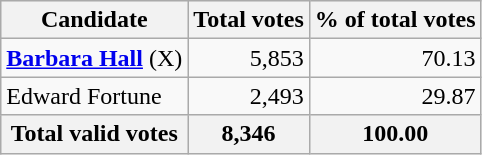<table class="wikitable sortable">
<tr bgcolor="#EEEEEE">
<th align="left">Candidate</th>
<th align="right">Total votes</th>
<th align="right">% of total votes</th>
</tr>
<tr>
<td align="left"><strong><a href='#'>Barbara Hall</a></strong> (X)</td>
<td align="right">5,853</td>
<td align="right">70.13</td>
</tr>
<tr>
<td align="left">Edward Fortune</td>
<td align="right">2,493</td>
<td align="right">29.87</td>
</tr>
<tr bgcolor="#EEEEEE">
<th align="left">Total valid votes</th>
<th align="right">8,346</th>
<th align="right">100.00</th>
</tr>
</table>
